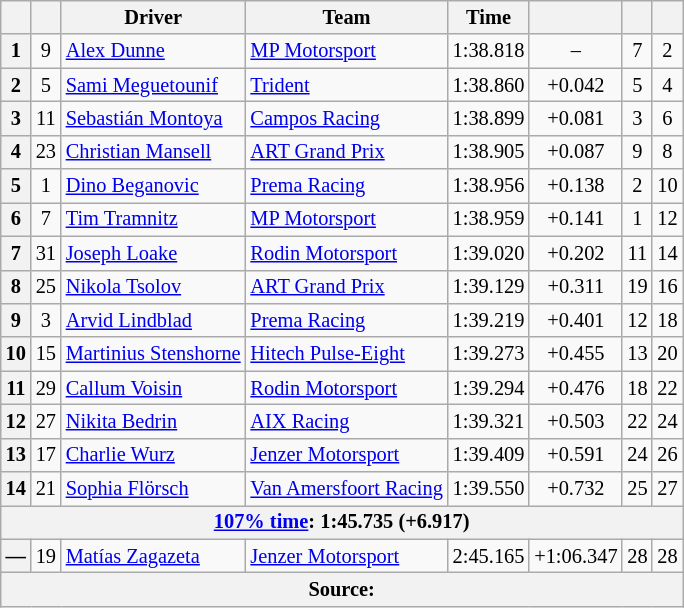<table class="wikitable" style="font-size:85%">
<tr>
<th scope="col"></th>
<th scope="col"></th>
<th scope="col">Driver</th>
<th scope="col">Team</th>
<th scope="col">Time</th>
<th scope="col"></th>
<th scope="col"></th>
<th scope="col"></th>
</tr>
<tr>
<th scope="row">1</th>
<td align="center">9</td>
<td> <a href='#'>Alex Dunne</a></td>
<td><a href='#'>MP Motorsport</a></td>
<td>1:38.818</td>
<td align="center">–</td>
<td align="center">7</td>
<td align="center">2</td>
</tr>
<tr>
<th scope="row">2</th>
<td align="center">5</td>
<td> <a href='#'>Sami Meguetounif</a></td>
<td><a href='#'>Trident</a></td>
<td>1:38.860</td>
<td align="center">+0.042</td>
<td align="center">5</td>
<td align="center">4</td>
</tr>
<tr>
<th scope="row">3</th>
<td align="center">11</td>
<td> <a href='#'>Sebastián Montoya</a></td>
<td><a href='#'>Campos Racing</a></td>
<td>1:38.899</td>
<td align="center">+0.081</td>
<td align="center">3</td>
<td align="center">6</td>
</tr>
<tr>
<th scope="row">4</th>
<td align="center">23</td>
<td> <a href='#'>Christian Mansell</a></td>
<td><a href='#'>ART Grand Prix</a></td>
<td>1:38.905</td>
<td align="center">+0.087</td>
<td align="center">9</td>
<td align="center">8</td>
</tr>
<tr>
<th scope="row">5</th>
<td align="center">1</td>
<td> <a href='#'>Dino Beganovic</a></td>
<td><a href='#'>Prema Racing</a></td>
<td>1:38.956</td>
<td align="center">+0.138</td>
<td align="center">2</td>
<td align="center">10</td>
</tr>
<tr>
<th scope="row">6</th>
<td align="center">7</td>
<td> <a href='#'>Tim Tramnitz</a></td>
<td><a href='#'>MP Motorsport</a></td>
<td>1:38.959</td>
<td align="center">+0.141</td>
<td align="center">1</td>
<td align="center">12</td>
</tr>
<tr>
<th scope="row">7</th>
<td align="center">31</td>
<td> <a href='#'>Joseph Loake</a></td>
<td><a href='#'>Rodin Motorsport</a></td>
<td>1:39.020</td>
<td align="center">+0.202</td>
<td align="center">11</td>
<td align="center">14</td>
</tr>
<tr>
<th scope="row">8</th>
<td align="center">25</td>
<td> <a href='#'>Nikola Tsolov</a></td>
<td><a href='#'>ART Grand Prix</a></td>
<td>1:39.129</td>
<td align="center">+0.311</td>
<td align="center">19</td>
<td align="center">16</td>
</tr>
<tr>
<th scope="row">9</th>
<td align="center">3</td>
<td> <a href='#'>Arvid Lindblad</a></td>
<td><a href='#'>Prema Racing</a></td>
<td>1:39.219</td>
<td align="center">+0.401</td>
<td align="center">12</td>
<td align="center">18</td>
</tr>
<tr>
<th scope="row">10</th>
<td align="center">15</td>
<td> <a href='#'>Martinius Stenshorne</a></td>
<td><a href='#'>Hitech Pulse-Eight</a></td>
<td>1:39.273</td>
<td align="center">+0.455</td>
<td align="center">13</td>
<td align="center">20</td>
</tr>
<tr>
<th scope="row">11</th>
<td align="center">29</td>
<td> <a href='#'>Callum Voisin</a></td>
<td><a href='#'>Rodin Motorsport</a></td>
<td>1:39.294</td>
<td align="center">+0.476</td>
<td align="center">18</td>
<td align="center">22</td>
</tr>
<tr>
<th scope="row">12</th>
<td align="center">27</td>
<td> <a href='#'>Nikita Bedrin</a></td>
<td><a href='#'>AIX Racing</a></td>
<td>1:39.321</td>
<td align="center">+0.503</td>
<td align="center">22</td>
<td align="center">24</td>
</tr>
<tr>
<th scope="row">13</th>
<td align="center">17</td>
<td> <a href='#'>Charlie Wurz</a></td>
<td><a href='#'>Jenzer Motorsport</a></td>
<td>1:39.409</td>
<td align="center">+0.591</td>
<td align="center">24</td>
<td align="center">26</td>
</tr>
<tr>
<th scope="row">14</th>
<td align="center">21</td>
<td> <a href='#'>Sophia Flörsch</a></td>
<td><a href='#'>Van Amersfoort Racing</a></td>
<td>1:39.550</td>
<td align="center">+0.732</td>
<td align="center">25</td>
<td align="center">27</td>
</tr>
<tr>
<th colspan="8"><a href='#'>107% time</a>: 1:45.735 (+6.917)</th>
</tr>
<tr>
<th scope="row">—</th>
<td align="center">19</td>
<td> <a href='#'>Matías Zagazeta</a></td>
<td><a href='#'>Jenzer Motorsport</a></td>
<td>2:45.165</td>
<td align="center">+1:06.347</td>
<td align="center">28</td>
<td align="center">28</td>
</tr>
<tr>
<th colspan="8">Source:</th>
</tr>
</table>
